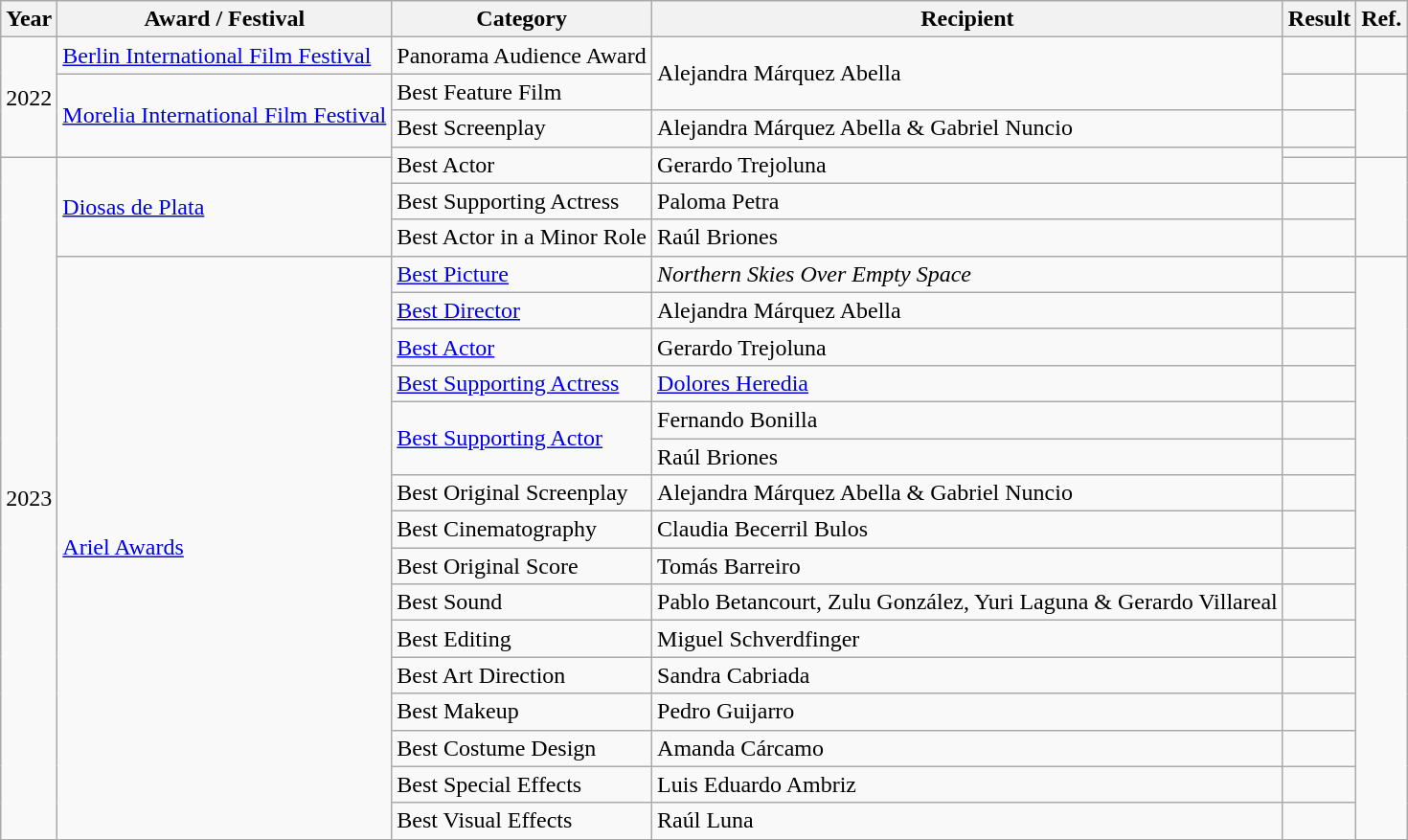<table class="wikitable">
<tr>
<th>Year</th>
<th>Award / Festival</th>
<th>Category</th>
<th>Recipient</th>
<th>Result</th>
<th>Ref.</th>
</tr>
<tr>
<td rowspan="4">2022</td>
<td><a href='#'>Berlin International Film Festival</a></td>
<td>Panorama Audience Award</td>
<td rowspan="2">Alejandra Márquez Abella</td>
<td></td>
<td></td>
</tr>
<tr>
<td rowspan="3"><a href='#'>Morelia International Film Festival</a></td>
<td>Best Feature Film</td>
<td></td>
<td rowspan="3"></td>
</tr>
<tr>
<td>Best Screenplay</td>
<td>Alejandra Márquez Abella & Gabriel Nuncio</td>
<td></td>
</tr>
<tr>
<td rowspan="2">Best Actor</td>
<td rowspan="2">Gerardo Trejoluna</td>
<td></td>
</tr>
<tr>
<td rowspan="19">2023</td>
<td rowspan="3"><a href='#'>Diosas de Plata</a></td>
<td></td>
<td rowspan="3"></td>
</tr>
<tr>
<td>Best Supporting Actress</td>
<td>Paloma Petra</td>
<td></td>
</tr>
<tr>
<td>Best Actor in a Minor Role</td>
<td>Raúl Briones</td>
<td></td>
</tr>
<tr>
<td rowspan="16"><a href='#'>Ariel Awards</a></td>
<td><a href='#'>Best Picture</a></td>
<td><em>Northern Skies Over Empty Space</em></td>
<td></td>
<td rowspan="16"></td>
</tr>
<tr>
<td><a href='#'>Best Director</a></td>
<td>Alejandra Márquez Abella</td>
<td></td>
</tr>
<tr>
<td><a href='#'>Best Actor</a></td>
<td>Gerardo Trejoluna</td>
<td></td>
</tr>
<tr>
<td><a href='#'>Best Supporting Actress</a></td>
<td><a href='#'>Dolores Heredia</a></td>
<td></td>
</tr>
<tr>
<td rowspan="2"><a href='#'>Best Supporting Actor</a></td>
<td>Fernando Bonilla</td>
<td></td>
</tr>
<tr>
<td>Raúl Briones</td>
<td></td>
</tr>
<tr>
<td>Best Original Screenplay</td>
<td>Alejandra Márquez Abella & Gabriel Nuncio</td>
<td></td>
</tr>
<tr>
<td>Best Cinematography</td>
<td>Claudia Becerril Bulos</td>
<td></td>
</tr>
<tr>
<td>Best Original Score</td>
<td>Tomás Barreiro</td>
<td></td>
</tr>
<tr>
<td>Best Sound</td>
<td>Pablo Betancourt, Zulu González, Yuri Laguna & Gerardo Villareal</td>
<td></td>
</tr>
<tr>
<td>Best Editing</td>
<td>Miguel Schverdfinger</td>
<td></td>
</tr>
<tr>
<td>Best Art Direction</td>
<td>Sandra Cabriada</td>
<td></td>
</tr>
<tr>
<td>Best Makeup</td>
<td>Pedro Guijarro</td>
<td></td>
</tr>
<tr>
<td>Best Costume Design</td>
<td>Amanda Cárcamo</td>
<td></td>
</tr>
<tr>
<td>Best Special Effects</td>
<td>Luis Eduardo Ambriz</td>
<td></td>
</tr>
<tr>
<td>Best Visual Effects</td>
<td>Raúl Luna</td>
<td></td>
</tr>
</table>
